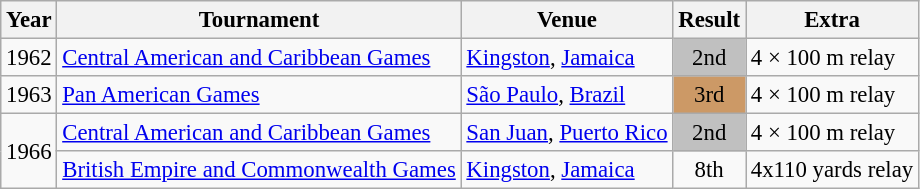<table class=wikitable style="font-size:95%;">
<tr>
<th>Year</th>
<th>Tournament</th>
<th>Venue</th>
<th>Result</th>
<th>Extra</th>
</tr>
<tr>
<td>1962</td>
<td><a href='#'>Central American and Caribbean Games</a></td>
<td><a href='#'>Kingston</a>, <a href='#'>Jamaica</a></td>
<td bgcolor=silver align="center">2nd</td>
<td>4 × 100 m relay</td>
</tr>
<tr>
<td>1963</td>
<td><a href='#'>Pan American Games</a></td>
<td><a href='#'>São Paulo</a>, <a href='#'>Brazil</a></td>
<td bgcolor=cc9966 align="center">3rd</td>
<td>4 × 100 m relay</td>
</tr>
<tr>
<td rowspan=2>1966</td>
<td><a href='#'>Central American and Caribbean Games</a></td>
<td><a href='#'>San Juan</a>, <a href='#'>Puerto Rico</a></td>
<td bgcolor=silver align="center">2nd</td>
<td>4 × 100 m relay</td>
</tr>
<tr>
<td><a href='#'>British Empire and Commonwealth Games</a></td>
<td><a href='#'>Kingston</a>, <a href='#'>Jamaica</a></td>
<td align="center">8th</td>
<td>4x110 yards relay</td>
</tr>
</table>
